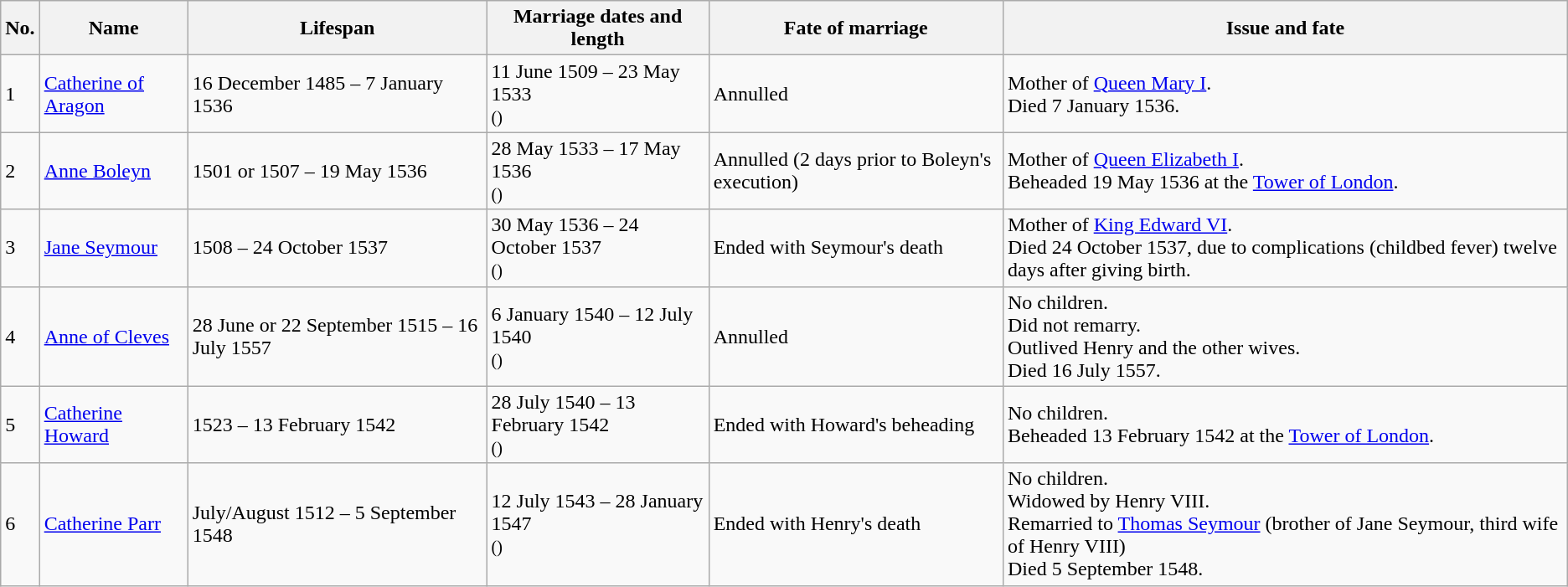<table class="wikitable">
<tr>
<th>No.</th>
<th>Name</th>
<th>Lifespan</th>
<th>Marriage dates and length</th>
<th>Fate of marriage</th>
<th>Issue and fate</th>
</tr>
<tr>
<td>1</td>
<td><a href='#'>Catherine of Aragon</a></td>
<td>16 December 1485 – 7 January 1536</td>
<td>11 June 1509 – 23 May 1533<br><small>()</small></td>
<td>Annulled</td>
<td>Mother of <a href='#'>Queen Mary I</a>.<br>Died 7 January 1536.</td>
</tr>
<tr>
<td>2</td>
<td><a href='#'>Anne Boleyn</a></td>
<td> 1501 or 1507 – 19 May 1536</td>
<td>28 May 1533 – 17 May 1536<br><small>()</small></td>
<td>Annulled (2 days prior to Boleyn's execution)</td>
<td>Mother of <a href='#'>Queen Elizabeth I</a>.<br>Beheaded 19 May 1536 at the <a href='#'>Tower of London</a>.</td>
</tr>
<tr>
<td>3</td>
<td><a href='#'>Jane Seymour</a></td>
<td> 1508 – 24 October 1537</td>
<td>30 May 1536 – 24 October 1537<br><small>()</small></td>
<td>Ended with Seymour's death</td>
<td>Mother of <a href='#'>King Edward VI</a>.<br>Died 24 October 1537, due to complications (childbed fever) twelve days after giving birth.</td>
</tr>
<tr>
<td>4</td>
<td><a href='#'>Anne of Cleves</a></td>
<td>28 June or 22 September 1515 – 16 July 1557</td>
<td>6 January 1540 – 12 July 1540<br><small>()</small></td>
<td>Annulled</td>
<td>No children.<br>Did not remarry.<br>Outlived Henry and the other wives.<br>Died 16 July 1557.</td>
</tr>
<tr>
<td>5</td>
<td><a href='#'>Catherine Howard</a></td>
<td> 1523 – 13 February 1542</td>
<td>28 July 1540 – 13 February 1542<br><small>()</small></td>
<td>Ended with Howard's beheading</td>
<td>No children.<br>Beheaded 13 February 1542 at the <a href='#'>Tower of London</a>.</td>
</tr>
<tr>
<td>6</td>
<td><a href='#'>Catherine Parr</a></td>
<td> July/August 1512 – 5 September 1548</td>
<td>12 July 1543 – 28 January 1547<br><small>()</small></td>
<td>Ended with Henry's death</td>
<td>No children.<br>Widowed by Henry VIII.<br>Remarried to <a href='#'>Thomas Seymour</a> (brother of Jane Seymour, third wife of Henry VIII)<br>Died 5 September 1548.</td>
</tr>
</table>
